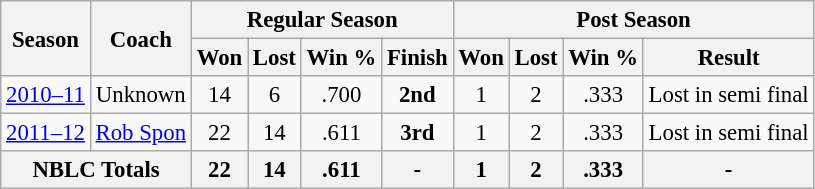<table class="wikitable" style="font-size: 95%; text-align:center;">
<tr>
<th rowspan="2">Season</th>
<th rowspan="2">Coach</th>
<th colspan="4">Regular Season</th>
<th colspan="4">Post Season</th>
</tr>
<tr>
<th>Won</th>
<th>Lost</th>
<th>Win %</th>
<th>Finish</th>
<th>Won</th>
<th>Lost</th>
<th>Win %</th>
<th>Result</th>
</tr>
<tr>
<td><a href='#'>2010–11</a></td>
<td>Unknown</td>
<td>14</td>
<td>6</td>
<td>.700</td>
<td><strong>2nd</strong></td>
<td>1</td>
<td>2</td>
<td>.333</td>
<td>Lost in semi final</td>
</tr>
<tr>
<td><a href='#'>2011–12</a></td>
<td><a href='#'>Rob Spon</a></td>
<td>22</td>
<td>14</td>
<td>.611</td>
<td><strong>3rd</strong></td>
<td>1</td>
<td>2</td>
<td>.333</td>
<td>Lost in semi final</td>
</tr>
<tr>
<th colspan="2">NBLC Totals</th>
<th>22</th>
<th>14</th>
<th>.611</th>
<th>-</th>
<th>1</th>
<th>2</th>
<th>.333</th>
<th>-</th>
</tr>
</table>
